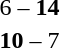<table style="text-align:center">
<tr>
<th width=200></th>
<th width=100></th>
<th width=200></th>
</tr>
<tr>
<td align=right></td>
<td>6 – <strong>14</strong></td>
<td align=left><strong></strong></td>
</tr>
<tr>
<td align=right><strong></strong></td>
<td><strong>10</strong> – 7</td>
<td align=left></td>
</tr>
</table>
